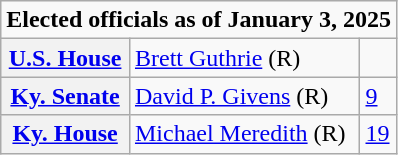<table class=wikitable>
<tr>
<td colspan="3"><strong>Elected officials as of January 3, 2025</strong></td>
</tr>
<tr>
<th scope=row><a href='#'>U.S. House</a></th>
<td><a href='#'>Brett Guthrie</a> (R)</td>
<td></td>
</tr>
<tr>
<th scope=row><a href='#'>Ky. Senate</a></th>
<td><a href='#'>David P. Givens</a> (R)</td>
<td><a href='#'>9</a></td>
</tr>
<tr>
<th scope=row><a href='#'>Ky. House</a></th>
<td><a href='#'>Michael Meredith</a> (R)</td>
<td><a href='#'>19</a></td>
</tr>
</table>
